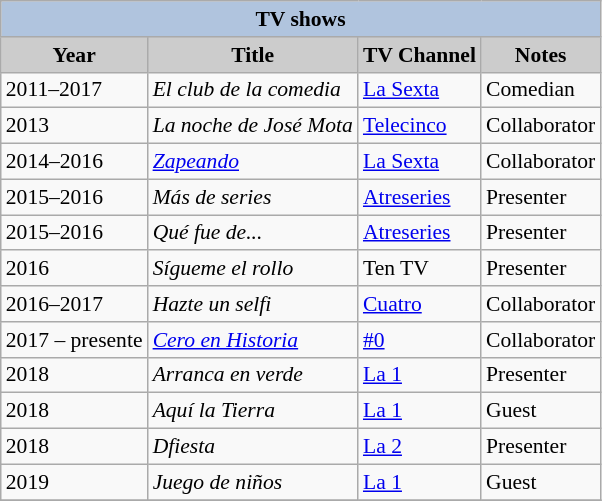<table class="wikitable" style="font-size: 90%;">
<tr>
<th colspan="4" style="background:#B0C4DE;">TV shows</th>
</tr>
<tr>
<th style="background: #CCCCCC;">Year</th>
<th style="background: #CCCCCC;">Title</th>
<th style="background: #CCCCCC;">TV Channel</th>
<th style="background: #CCCCCC;">Notes</th>
</tr>
<tr>
<td>2011–2017</td>
<td><em>El club de la comedia</em></td>
<td><a href='#'>La Sexta</a></td>
<td>Comedian</td>
</tr>
<tr>
<td>2013</td>
<td><em>La noche de José Mota</em></td>
<td><a href='#'>Telecinco</a></td>
<td>Collaborator</td>
</tr>
<tr>
<td>2014–2016</td>
<td><em><a href='#'>Zapeando</a></em></td>
<td><a href='#'>La Sexta</a></td>
<td>Collaborator</td>
</tr>
<tr>
<td>2015–2016</td>
<td><em>Más de series</em></td>
<td><a href='#'>Atreseries</a></td>
<td>Presenter</td>
</tr>
<tr>
<td>2015–2016</td>
<td><em>Qué fue de...</em></td>
<td><a href='#'>Atreseries</a></td>
<td>Presenter</td>
</tr>
<tr>
<td>2016</td>
<td><em>Sígueme el rollo</em></td>
<td>Ten TV</td>
<td>Presenter</td>
</tr>
<tr>
<td>2016–2017</td>
<td><em>Hazte un selfi</em></td>
<td><a href='#'>Cuatro</a></td>
<td>Collaborator</td>
</tr>
<tr>
<td>2017 – presente</td>
<td><em><a href='#'>Cero en Historia</a></em></td>
<td><a href='#'>#0</a></td>
<td>Collaborator</td>
</tr>
<tr>
<td>2018</td>
<td><em>Arranca en verde</em></td>
<td><a href='#'>La 1</a></td>
<td>Presenter</td>
</tr>
<tr>
<td>2018</td>
<td><em>Aquí la Tierra</em></td>
<td><a href='#'>La 1</a></td>
<td>Guest</td>
</tr>
<tr>
<td>2018</td>
<td><em>Dfiesta</em></td>
<td><a href='#'>La 2</a></td>
<td>Presenter</td>
</tr>
<tr>
<td>2019</td>
<td><em>Juego de niños</em></td>
<td><a href='#'>La 1</a></td>
<td>Guest</td>
</tr>
<tr>
</tr>
</table>
